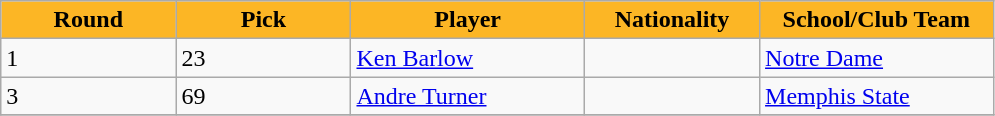<table class="wikitable sortable sortable">
<tr>
<th style="background:#Fcb625;" width="15%">Round</th>
<th style="background:#Fcb625;" width="15%">Pick</th>
<th style="background:#Fcb625;" width="20%">Player</th>
<th style="background:#Fcb625;" width="15%">Nationality</th>
<th style="background:#Fcb625;" width="20%">School/Club Team</th>
</tr>
<tr>
<td>1</td>
<td>23</td>
<td><a href='#'>Ken Barlow</a></td>
<td></td>
<td><a href='#'>Notre Dame</a></td>
</tr>
<tr>
<td>3</td>
<td>69</td>
<td><a href='#'>Andre Turner</a></td>
<td></td>
<td><a href='#'>Memphis State</a></td>
</tr>
<tr>
</tr>
</table>
